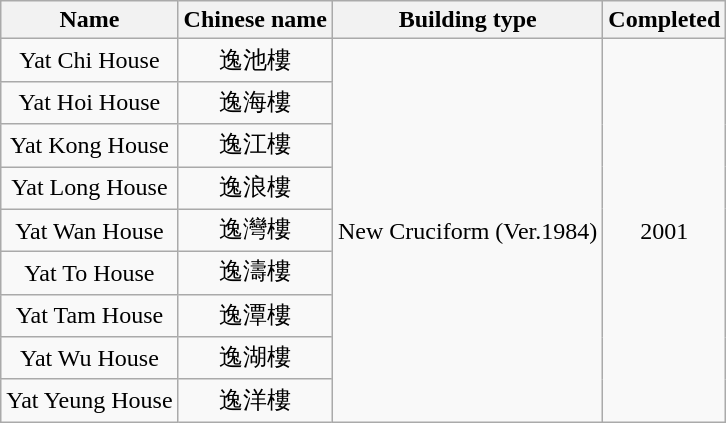<table class="wikitable" style="text-align: center">
<tr>
<th>Name</th>
<th>Chinese name</th>
<th>Building type</th>
<th>Completed</th>
</tr>
<tr>
<td>Yat Chi House</td>
<td>逸池樓</td>
<td rowspan="9">New Cruciform (Ver.1984)</td>
<td rowspan="9">2001</td>
</tr>
<tr>
<td>Yat Hoi House</td>
<td>逸海樓</td>
</tr>
<tr>
<td>Yat Kong House</td>
<td>逸江樓</td>
</tr>
<tr>
<td>Yat Long House</td>
<td>逸浪樓</td>
</tr>
<tr>
<td>Yat Wan House</td>
<td>逸灣樓</td>
</tr>
<tr>
<td>Yat To House</td>
<td>逸濤樓</td>
</tr>
<tr>
<td>Yat Tam House</td>
<td>逸潭樓</td>
</tr>
<tr>
<td>Yat Wu House</td>
<td>逸湖樓</td>
</tr>
<tr>
<td>Yat Yeung House</td>
<td>逸洋樓</td>
</tr>
</table>
